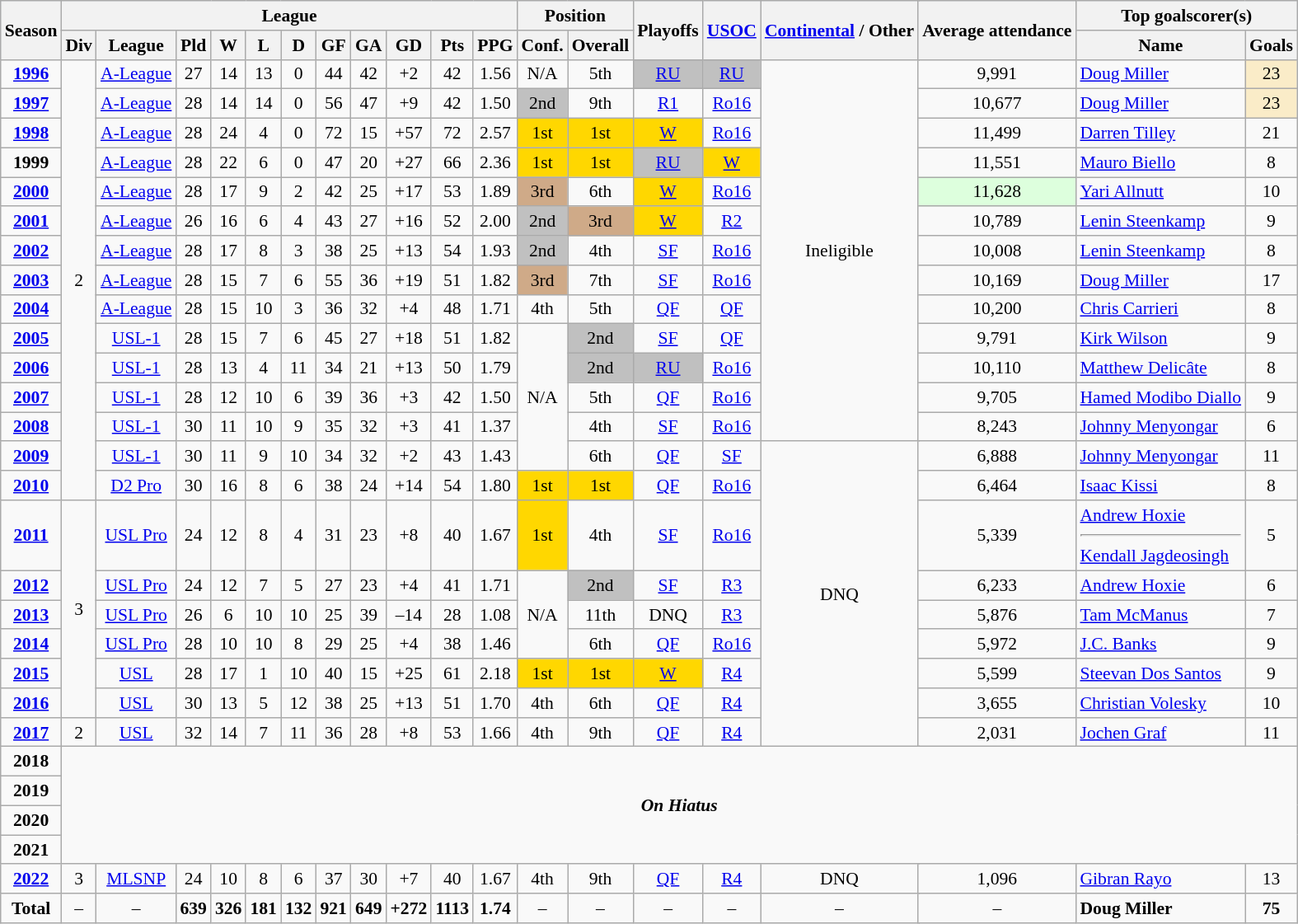<table class="wikitable" style="font-size:90%; text-align:center;">
<tr style="background:#f0f6ff;">
<th rowspan=2>Season</th>
<th colspan=11>League</th>
<th colspan=2>Position</th>
<th rowspan=2>Playoffs</th>
<th rowspan=2><a href='#'>USOC</a></th>
<th rowspan=2 colspan=2><a href='#'>Continental</a> / Other</th>
<th rowspan=2>Average attendance</th>
<th colspan=2>Top goalscorer(s)</th>
</tr>
<tr>
<th>Div</th>
<th>League</th>
<th>Pld</th>
<th>W</th>
<th>L</th>
<th>D</th>
<th>GF</th>
<th>GA</th>
<th>GD</th>
<th>Pts</th>
<th>PPG</th>
<th>Conf.</th>
<th>Overall</th>
<th>Name</th>
<th>Goals</th>
</tr>
<tr>
<td><strong><a href='#'>1996</a></strong></td>
<td rowspan=15>2</td>
<td><a href='#'>A-League</a></td>
<td>27</td>
<td>14</td>
<td>13</td>
<td>0</td>
<td>44</td>
<td>42</td>
<td>+2</td>
<td>42</td>
<td>1.56</td>
<td>N/A</td>
<td>5th</td>
<td bgcolor=silver><a href='#'>RU</a></td>
<td bgcolor=silver><a href='#'>RU</a></td>
<td colspan=2 rowspan=13>Ineligible</td>
<td>9,991</td>
<td align="left"> <a href='#'>Doug Miller</a></td>
<td style=background:#FAECC8;">23</td>
</tr>
<tr>
<td><strong><a href='#'>1997</a></strong></td>
<td><a href='#'>A-League</a></td>
<td>28</td>
<td>14</td>
<td>14</td>
<td>0</td>
<td>56</td>
<td>47</td>
<td>+9</td>
<td>42</td>
<td>1.50</td>
<td bgcolor=silver>2nd</td>
<td>9th</td>
<td><a href='#'>R1</a></td>
<td><a href='#'>Ro16</a></td>
<td>10,677</td>
<td align="left"> <a href='#'>Doug Miller</a></td>
<td style=background:#FAECC8;">23</td>
</tr>
<tr>
<td><strong><a href='#'>1998</a></strong></td>
<td><a href='#'>A-League</a></td>
<td>28</td>
<td>24</td>
<td>4</td>
<td>0</td>
<td>72</td>
<td>15</td>
<td>+57</td>
<td>72</td>
<td>2.57</td>
<td bgcolor=gold>1st</td>
<td bgcolor=gold>1st</td>
<td bgcolor=gold><a href='#'>W</a></td>
<td><a href='#'>Ro16</a></td>
<td>11,499</td>
<td align="left"> <a href='#'>Darren Tilley</a></td>
<td>21</td>
</tr>
<tr>
<td><strong>1999</strong></td>
<td><a href='#'>A-League</a></td>
<td>28</td>
<td>22</td>
<td>6</td>
<td>0</td>
<td>47</td>
<td>20</td>
<td>+27</td>
<td>66</td>
<td>2.36</td>
<td bgcolor=gold>1st</td>
<td bgcolor=gold>1st</td>
<td bgcolor=silver><a href='#'>RU</a></td>
<td bgcolor=gold><a href='#'>W</a></td>
<td>11,551</td>
<td align="left"> <a href='#'>Mauro Biello</a></td>
<td>8</td>
</tr>
<tr>
<td><strong><a href='#'>2000</a></strong></td>
<td><a href='#'>A-League</a></td>
<td>28</td>
<td>17</td>
<td>9</td>
<td>2</td>
<td>42</td>
<td>25</td>
<td>+17</td>
<td>53</td>
<td>1.89</td>
<td bgcolor=CFAA88>3rd</td>
<td>6th</td>
<td bgcolor=gold><a href='#'>W</a></td>
<td><a href='#'>Ro16</a></td>
<td style="background:#dfd;">11,628</td>
<td align="left"> <a href='#'>Yari Allnutt</a></td>
<td>10</td>
</tr>
<tr>
<td><strong><a href='#'>2001</a></strong></td>
<td><a href='#'>A-League</a></td>
<td>26</td>
<td>16</td>
<td>6</td>
<td>4</td>
<td>43</td>
<td>27</td>
<td>+16</td>
<td>52</td>
<td>2.00</td>
<td bgcolor=silver>2nd</td>
<td bgcolor=CFAA88>3rd</td>
<td bgcolor=gold><a href='#'>W</a></td>
<td><a href='#'>R2</a></td>
<td>10,789</td>
<td align="left"> <a href='#'>Lenin Steenkamp</a></td>
<td>9</td>
</tr>
<tr>
<td><strong><a href='#'>2002</a></strong></td>
<td><a href='#'>A-League</a></td>
<td>28</td>
<td>17</td>
<td>8</td>
<td>3</td>
<td>38</td>
<td>25</td>
<td>+13</td>
<td>54</td>
<td>1.93</td>
<td bgcolor=silver>2nd</td>
<td>4th</td>
<td><a href='#'>SF</a></td>
<td><a href='#'>Ro16</a></td>
<td>10,008</td>
<td align="left"> <a href='#'>Lenin Steenkamp</a></td>
<td>8</td>
</tr>
<tr>
<td><strong><a href='#'>2003</a></strong></td>
<td><a href='#'>A-League</a></td>
<td>28</td>
<td>15</td>
<td>7</td>
<td>6</td>
<td>55</td>
<td>36</td>
<td>+19</td>
<td>51</td>
<td>1.82</td>
<td bgcolor=CFAA88>3rd</td>
<td>7th</td>
<td><a href='#'>SF</a></td>
<td><a href='#'>Ro16</a></td>
<td>10,169</td>
<td align="left"> <a href='#'>Doug Miller</a></td>
<td>17</td>
</tr>
<tr>
<td><strong><a href='#'>2004</a></strong></td>
<td><a href='#'>A-League</a></td>
<td>28</td>
<td>15</td>
<td>10</td>
<td>3</td>
<td>36</td>
<td>32</td>
<td>+4</td>
<td>48</td>
<td>1.71</td>
<td>4th</td>
<td>5th</td>
<td><a href='#'>QF</a></td>
<td><a href='#'>QF</a></td>
<td>10,200</td>
<td align=left> <a href='#'>Chris Carrieri</a></td>
<td>8</td>
</tr>
<tr>
<td><strong><a href='#'>2005</a></strong></td>
<td><a href='#'>USL-1</a></td>
<td>28</td>
<td>15</td>
<td>7</td>
<td>6</td>
<td>45</td>
<td>27</td>
<td>+18</td>
<td>51</td>
<td>1.82</td>
<td rowspan=5>N/A</td>
<td bgcolor=silver>2nd</td>
<td><a href='#'>SF</a></td>
<td><a href='#'>QF</a></td>
<td>9,791</td>
<td align=left> <a href='#'>Kirk Wilson</a></td>
<td>9</td>
</tr>
<tr>
<td><strong><a href='#'>2006</a></strong></td>
<td><a href='#'>USL-1</a></td>
<td>28</td>
<td>13</td>
<td>4</td>
<td>11</td>
<td>34</td>
<td>21</td>
<td>+13</td>
<td>50</td>
<td>1.79</td>
<td bgcolor=silver>2nd</td>
<td bgcolor=silver><a href='#'>RU</a></td>
<td><a href='#'>Ro16</a></td>
<td>10,110</td>
<td align=left> <a href='#'>Matthew Delicâte</a></td>
<td>8</td>
</tr>
<tr>
<td><strong><a href='#'>2007</a></strong></td>
<td><a href='#'>USL-1</a></td>
<td>28</td>
<td>12</td>
<td>10</td>
<td>6</td>
<td>39</td>
<td>36</td>
<td>+3</td>
<td>42</td>
<td>1.50</td>
<td>5th</td>
<td><a href='#'>QF</a></td>
<td><a href='#'>Ro16</a></td>
<td>9,705</td>
<td align=left> <a href='#'>Hamed Modibo Diallo</a></td>
<td>9</td>
</tr>
<tr>
<td><strong><a href='#'>2008</a></strong></td>
<td><a href='#'>USL-1</a></td>
<td>30</td>
<td>11</td>
<td>10</td>
<td>9</td>
<td>35</td>
<td>32</td>
<td>+3</td>
<td>41</td>
<td>1.37</td>
<td>4th</td>
<td><a href='#'>SF</a></td>
<td><a href='#'>Ro16</a></td>
<td>8,243</td>
<td align=left> <a href='#'>Johnny Menyongar</a></td>
<td>6</td>
</tr>
<tr>
<td><strong><a href='#'>2009</a></strong></td>
<td><a href='#'>USL-1</a></td>
<td>30</td>
<td>11</td>
<td>9</td>
<td>10</td>
<td>34</td>
<td>32</td>
<td>+2</td>
<td>43</td>
<td>1.43</td>
<td>6th</td>
<td><a href='#'>QF</a></td>
<td><a href='#'>SF</a></td>
<td colspan=2 rowspan=9>DNQ</td>
<td>6,888</td>
<td align=left> <a href='#'>Johnny Menyongar</a></td>
<td>11</td>
</tr>
<tr>
<td><strong><a href='#'>2010</a></strong></td>
<td><a href='#'>D2 Pro</a></td>
<td>30</td>
<td>16</td>
<td>8</td>
<td>6</td>
<td>38</td>
<td>24</td>
<td>+14</td>
<td>54</td>
<td>1.80</td>
<td bgcolor=gold>1st</td>
<td bgcolor=gold>1st</td>
<td><a href='#'>QF</a></td>
<td><a href='#'>Ro16</a></td>
<td>6,464</td>
<td align=left> <a href='#'>Isaac Kissi</a></td>
<td>8</td>
</tr>
<tr>
<td><strong><a href='#'>2011</a></strong></td>
<td rowspan=6>3</td>
<td><a href='#'>USL Pro</a></td>
<td>24</td>
<td>12</td>
<td>8</td>
<td>4</td>
<td>31</td>
<td>23</td>
<td>+8</td>
<td>40</td>
<td>1.67</td>
<td bgcolor=gold>1st</td>
<td>4th</td>
<td><a href='#'>SF</a></td>
<td><a href='#'>Ro16</a></td>
<td>5,339</td>
<td align=left> <a href='#'>Andrew Hoxie</a> <hr>  <a href='#'>Kendall Jagdeosingh</a></td>
<td>5</td>
</tr>
<tr>
<td><strong><a href='#'>2012</a></strong></td>
<td><a href='#'>USL Pro</a></td>
<td>24</td>
<td>12</td>
<td>7</td>
<td>5</td>
<td>27</td>
<td>23</td>
<td>+4</td>
<td>41</td>
<td>1.71</td>
<td rowspan=3>N/A</td>
<td bgcolor=silver>2nd</td>
<td><a href='#'>SF</a></td>
<td><a href='#'>R3</a></td>
<td>6,233</td>
<td align=left> <a href='#'>Andrew Hoxie</a></td>
<td>6</td>
</tr>
<tr>
<td><strong><a href='#'>2013</a></strong></td>
<td><a href='#'>USL Pro</a></td>
<td>26</td>
<td>6</td>
<td>10</td>
<td>10</td>
<td>25</td>
<td>39</td>
<td>–14</td>
<td>28</td>
<td>1.08</td>
<td>11th</td>
<td>DNQ</td>
<td><a href='#'>R3</a></td>
<td>5,876</td>
<td align=left> <a href='#'>Tam McManus</a></td>
<td>7</td>
</tr>
<tr>
<td><strong><a href='#'>2014</a></strong></td>
<td><a href='#'>USL Pro</a></td>
<td>28</td>
<td>10</td>
<td>10</td>
<td>8</td>
<td>29</td>
<td>25</td>
<td>+4</td>
<td>38</td>
<td>1.46</td>
<td>6th</td>
<td><a href='#'>QF</a></td>
<td><a href='#'>Ro16</a></td>
<td>5,972</td>
<td align="left"> <a href='#'>J.C. Banks</a></td>
<td>9</td>
</tr>
<tr>
<td><strong><a href='#'>2015</a></strong></td>
<td><a href='#'>USL</a></td>
<td>28</td>
<td>17</td>
<td>1</td>
<td>10</td>
<td>40</td>
<td>15</td>
<td>+25</td>
<td>61</td>
<td>2.18</td>
<td bgcolor=gold>1st</td>
<td bgcolor=gold>1st</td>
<td bgcolor=gold><a href='#'>W</a></td>
<td><a href='#'>R4</a></td>
<td>5,599</td>
<td align="left"> <a href='#'>Steevan Dos Santos</a></td>
<td>9</td>
</tr>
<tr>
<td><strong><a href='#'>2016</a></strong></td>
<td><a href='#'>USL</a></td>
<td>30</td>
<td>13</td>
<td>5</td>
<td>12</td>
<td>38</td>
<td>25</td>
<td>+13</td>
<td>51</td>
<td>1.70</td>
<td>4th</td>
<td>6th</td>
<td><a href='#'>QF</a></td>
<td><a href='#'>R4</a></td>
<td>3,655</td>
<td align=left> <a href='#'>Christian Volesky</a></td>
<td>10</td>
</tr>
<tr>
<td><strong><a href='#'>2017</a></strong></td>
<td>2</td>
<td><a href='#'>USL</a></td>
<td>32</td>
<td>14</td>
<td>7</td>
<td>11</td>
<td>36</td>
<td>28</td>
<td>+8</td>
<td>53</td>
<td>1.66</td>
<td>4th</td>
<td>9th</td>
<td><a href='#'>QF</a></td>
<td><a href='#'>R4</a></td>
<td>2,031</td>
<td align=left> <a href='#'>Jochen Graf</a></td>
<td>11</td>
</tr>
<tr>
<td><strong>2018</strong></td>
<td rowspan="4" colspan="20" style="text-align: center;" valign="middle"><strong><em>On Hiatus</em></strong></td>
</tr>
<tr>
<td><strong>2019</strong></td>
</tr>
<tr>
<td><strong>2020</strong></td>
</tr>
<tr>
<td><strong>2021</strong></td>
</tr>
<tr>
<td><strong><a href='#'>2022</a></strong></td>
<td>3</td>
<td><a href='#'>MLSNP</a></td>
<td>24</td>
<td>10</td>
<td>8</td>
<td>6</td>
<td>37</td>
<td>30</td>
<td>+7</td>
<td>40</td>
<td>1.67</td>
<td>4th</td>
<td>9th</td>
<td><a href='#'>QF</a></td>
<td><a href='#'>R4</a></td>
<td colspan=2>DNQ</td>
<td>1,096</td>
<td align=left> <a href='#'>Gibran Rayo</a></td>
<td>13</td>
</tr>
<tr>
<td><strong>Total</strong></td>
<td>–</td>
<td>–</td>
<td><strong>639</strong> </td>
<td><strong>326</strong> </td>
<td><strong>181</strong> </td>
<td><strong>132</strong> </td>
<td><strong>921</strong> </td>
<td><strong>649</strong> </td>
<td><strong>+272</strong> </td>
<td><strong>1113</strong> </td>
<td><strong>1.74</strong> </td>
<td>–</td>
<td>–</td>
<td>–</td>
<td>–</td>
<td colspan=2>–</td>
<td>–</td>
<td align="left"> <strong>Doug Miller</strong> </td>
<td><strong>75</strong> </td>
</tr>
</table>
